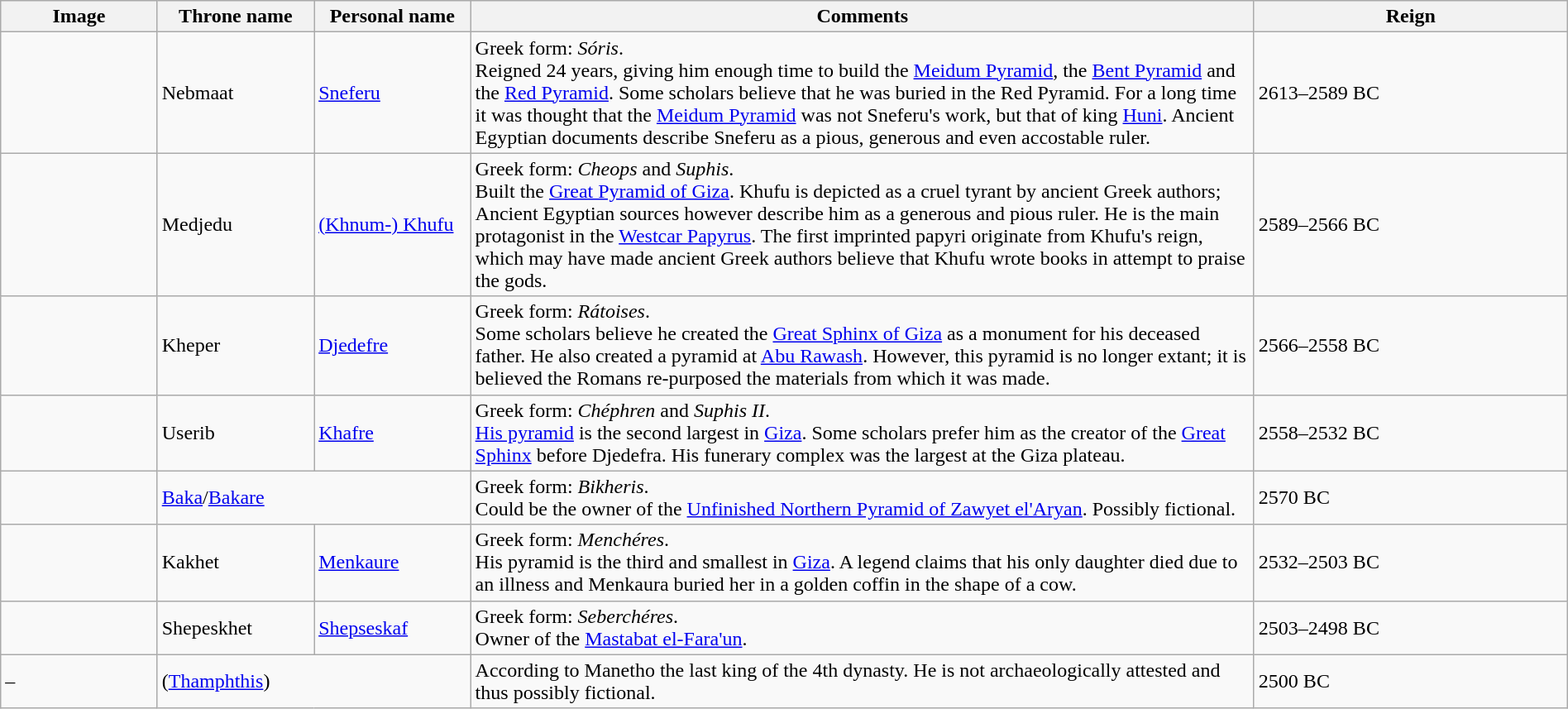<table class="wikitable" width="100%">
<tr>
<th width="10%">Image</th>
<th width="10%">Throne name</th>
<th width="10%">Personal name</th>
<th width="50%">Comments</th>
<th width="20%">Reign</th>
</tr>
<tr>
<td></td>
<td>Nebmaat</td>
<td><a href='#'>Sneferu</a></td>
<td>Greek form: <em>Sóris</em>.<br>Reigned 24 years, giving him enough time to build the <a href='#'>Meidum Pyramid</a>, the <a href='#'>Bent Pyramid</a> and the <a href='#'>Red Pyramid</a>. Some scholars believe that he was buried in the Red Pyramid. For a long time it was thought that the <a href='#'>Meidum Pyramid</a> was not Sneferu's work, but that of king <a href='#'>Huni</a>. Ancient Egyptian documents describe Sneferu as a pious, generous and even accostable ruler.</td>
<td>2613–2589 BC</td>
</tr>
<tr>
<td></td>
<td>Medjedu</td>
<td><a href='#'>(Khnum-) Khufu</a></td>
<td>Greek form: <em>Cheops</em> and <em>Suphis</em>.<br>Built the <a href='#'>Great Pyramid of Giza</a>. Khufu is depicted as a cruel tyrant by ancient Greek authors; Ancient Egyptian sources however describe him as a generous and pious ruler. He is the main protagonist in the <a href='#'>Westcar Papyrus</a>. The first imprinted papyri originate from Khufu's reign, which may have made ancient Greek authors believe that Khufu wrote books in attempt to praise the gods.</td>
<td>2589–2566 BC</td>
</tr>
<tr>
<td></td>
<td>Kheper</td>
<td><a href='#'>Djedefre</a></td>
<td>Greek form: <em>Rátoises</em>.<br>Some scholars believe he created the <a href='#'>Great Sphinx of Giza</a> as a monument for his deceased father. He also created a pyramid at <a href='#'>Abu Rawash</a>. However, this pyramid is no longer extant; it is believed the Romans re-purposed the materials from which it was made.</td>
<td>2566–2558 BC</td>
</tr>
<tr>
<td></td>
<td>Userib</td>
<td><a href='#'>Khafre</a></td>
<td>Greek form: <em>Chéphren</em> and <em>Suphis II</em>.<br><a href='#'>His pyramid</a> is the second largest in <a href='#'>Giza</a>. Some scholars prefer him as the creator of the <a href='#'>Great Sphinx</a> before Djedefra. His funerary complex was the largest at the Giza plateau.</td>
<td>2558–2532 BC</td>
</tr>
<tr>
<td></td>
<td colspan="2"><a href='#'>Baka</a>/<a href='#'>Bakare</a></td>
<td>Greek form: <em>Bikheris</em>.<br>Could be the owner of the <a href='#'>Unfinished Northern Pyramid of Zawyet el'Aryan</a>. Possibly fictional.</td>
<td> 2570 BC</td>
</tr>
<tr>
<td></td>
<td>Kakhet</td>
<td><a href='#'>Menkaure</a></td>
<td>Greek form: <em>Menchéres</em>.<br>His pyramid is the third and smallest in <a href='#'>Giza</a>. A legend claims that his only daughter died due to an illness and Menkaura buried her in a golden coffin in the shape of a cow.</td>
<td>2532–2503 BC</td>
</tr>
<tr>
<td></td>
<td>Shepeskhet</td>
<td><a href='#'>Shepseskaf</a></td>
<td>Greek form: <em>Seberchéres</em>.<br>Owner of the <a href='#'>Mastabat el-Fara'un</a>.</td>
<td>2503–2498 BC</td>
</tr>
<tr>
<td>–</td>
<td colspan="2">(<a href='#'>Thamphthis</a>)</td>
<td>According to Manetho the last king of the 4th dynasty. He is not archaeologically attested and thus possibly fictional.</td>
<td> 2500 BC</td>
</tr>
</table>
